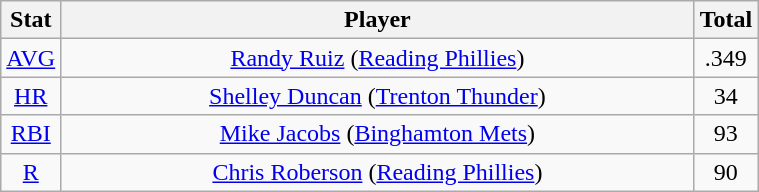<table class="wikitable" width="40%" style="text-align:center;">
<tr>
<th width="5%">Stat</th>
<th width="150%">Player</th>
<th width="5%">Total</th>
</tr>
<tr>
<td><a href='#'>AVG</a></td>
<td><a href='#'>Randy Ruiz</a> (<a href='#'>Reading Phillies</a>)</td>
<td>.349</td>
</tr>
<tr>
<td><a href='#'>HR</a></td>
<td><a href='#'>Shelley Duncan</a> (<a href='#'>Trenton Thunder</a>)</td>
<td>34</td>
</tr>
<tr>
<td><a href='#'>RBI</a></td>
<td><a href='#'>Mike Jacobs</a> (<a href='#'>Binghamton Mets</a>)</td>
<td>93</td>
</tr>
<tr>
<td><a href='#'>R</a></td>
<td><a href='#'>Chris Roberson</a> (<a href='#'>Reading Phillies</a>)</td>
<td>90</td>
</tr>
</table>
